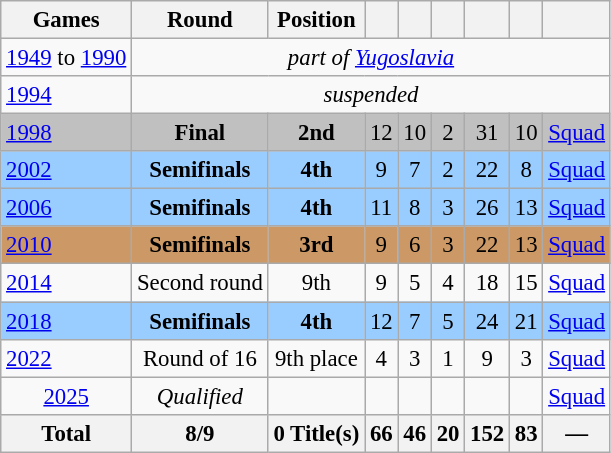<table class="wikitable" style="text-align:center; font-size:95%;">
<tr>
<th>Games</th>
<th>Round</th>
<th>Position</th>
<th></th>
<th></th>
<th></th>
<th></th>
<th></th>
<th></th>
</tr>
<tr>
<td><a href='#'>1949</a> to <a href='#'>1990</a></td>
<td colspan=9><em>part of <a href='#'>Yugoslavia</a></em></td>
</tr>
<tr>
<td style="text-align: left;"> <a href='#'>1994</a></td>
<td colspan=9><em>suspended</em></td>
</tr>
<tr style="background:silver">
<td style="text-align: left;"> <a href='#'>1998</a></td>
<td><strong>Final</strong></td>
<td><strong>2nd</strong> </td>
<td>12</td>
<td>10</td>
<td>2</td>
<td>31</td>
<td>10</td>
<td><a href='#'>Squad</a></td>
</tr>
<tr style="background:#9acdff;">
<td style="text-align: left;"> <a href='#'>2002</a></td>
<td><strong>Semifinals</strong></td>
<td><strong>4th</strong></td>
<td>9</td>
<td>7</td>
<td>2</td>
<td>22</td>
<td>8</td>
<td><a href='#'>Squad</a></td>
</tr>
<tr style="background:#9acdff;">
<td style="text-align: left;"> <a href='#'>2006</a></td>
<td><strong>Semifinals</strong></td>
<td><strong>4th</strong></td>
<td>11</td>
<td>8</td>
<td>3</td>
<td>26</td>
<td>13</td>
<td><a href='#'>Squad</a></td>
</tr>
<tr style="background:#cc9966;">
<td style="text-align: left;"> <a href='#'>2010</a></td>
<td><strong>Semifinals</strong></td>
<td><strong>3rd</strong> </td>
<td>9</td>
<td>6</td>
<td>3</td>
<td>22</td>
<td>13</td>
<td><a href='#'>Squad</a></td>
</tr>
<tr>
<td style="text-align: left;"> <a href='#'>2014</a></td>
<td>Second round</td>
<td>9th</td>
<td>9</td>
<td>5</td>
<td>4</td>
<td>18</td>
<td>15</td>
<td><a href='#'>Squad</a></td>
</tr>
<tr style="background:#9acdff;">
<td style="text-align: left;">  <a href='#'>2018</a></td>
<td><strong>Semifinals</strong></td>
<td><strong>4th</strong></td>
<td>12</td>
<td>7</td>
<td>5</td>
<td>24</td>
<td>21</td>
<td><a href='#'>Squad</a></td>
</tr>
<tr>
<td style="text-align: left;">  <a href='#'>2022</a></td>
<td>Round of 16</td>
<td>9th place</td>
<td>4</td>
<td>3</td>
<td>1</td>
<td>9</td>
<td>3</td>
<td><a href='#'>Squad</a></td>
</tr>
<tr>
<td> <a href='#'>2025</a></td>
<td colspan7><em>Qualified</em></td>
<td></td>
<td></td>
<td></td>
<td></td>
<td></td>
<td></td>
<td><a href='#'>Squad</a></td>
</tr>
<tr>
<th>Total</th>
<th>8/9</th>
<th>0 Title(s)</th>
<th>66</th>
<th>46</th>
<th>20</th>
<th>152</th>
<th>83</th>
<th>—</th>
</tr>
</table>
